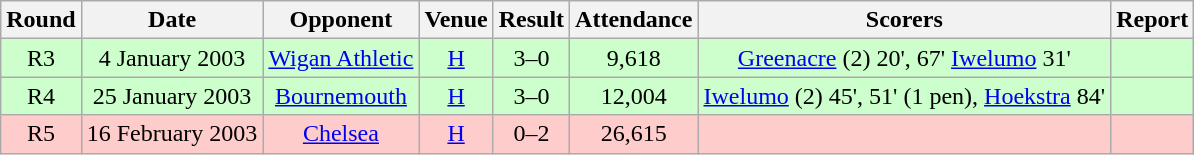<table class="wikitable" style="text-align:center;">
<tr>
<th>Round</th>
<th>Date</th>
<th>Opponent</th>
<th>Venue</th>
<th>Result</th>
<th>Attendance</th>
<th>Scorers</th>
<th>Report</th>
</tr>
<tr style="background:#CCFFCC;">
<td>R3</td>
<td>4 January 2003</td>
<td><a href='#'>Wigan Athletic</a></td>
<td><a href='#'>H</a></td>
<td>3–0</td>
<td>9,618</td>
<td><a href='#'>Greenacre</a> (2) 20', 67' <a href='#'>Iwelumo</a> 31'</td>
<td></td>
</tr>
<tr style="background:#CCFFCC;">
<td>R4</td>
<td>25 January 2003</td>
<td><a href='#'>Bournemouth</a></td>
<td><a href='#'>H</a></td>
<td>3–0</td>
<td>12,004</td>
<td><a href='#'>Iwelumo</a> (2) 45', 51' (1 pen), <a href='#'>Hoekstra</a> 84'</td>
<td></td>
</tr>
<tr style="background:#FFCCCC;">
<td>R5</td>
<td>16 February 2003</td>
<td><a href='#'>Chelsea</a></td>
<td><a href='#'>H</a></td>
<td>0–2</td>
<td>26,615</td>
<td></td>
<td></td>
</tr>
</table>
